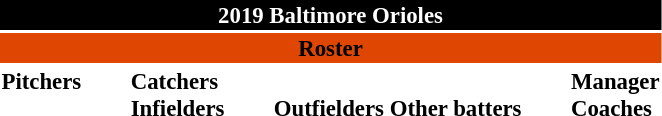<table class="toccolours" style="font-size: 95%;">
<tr>
<th colspan="10" style="background:#000000; color:#FFFFFF; text-align:center;">2019 Baltimore Orioles</th>
</tr>
<tr>
<td colspan="10" style="background:#DF4601; color:#000000; text-align:center;"><strong>Roster</strong></td>
</tr>
<tr>
<td valign="top"><strong>Pitchers</strong><br>































</td>
<td style="width:25px;"></td>
<td valign="top"><strong>Catchers</strong><br>



<strong>Infielders</strong>






</td>
<td style="width:25px;"></td>
<td valign="top"><br><strong>Outfielders</strong>












<strong>Other batters</strong>
</td>
<td style="width:25px;"></td>
<td valign="top"><strong>Manager</strong><br>
<strong>Coaches</strong>
 
 
 
 
 
 
 
 
 </td>
</tr>
</table>
